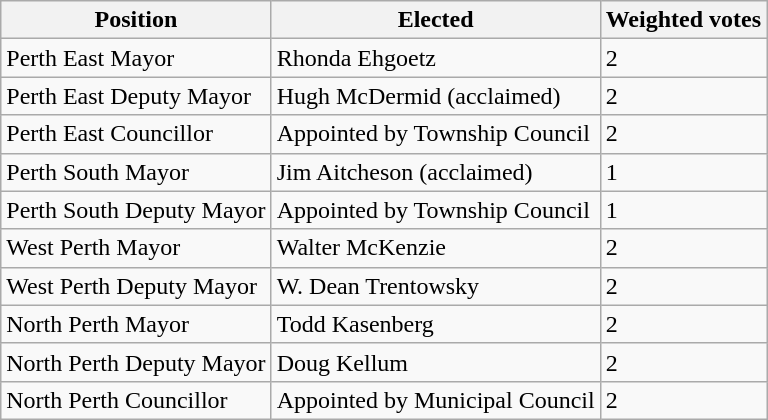<table class="wikitable">
<tr>
<th>Position</th>
<th>Elected</th>
<th>Weighted votes</th>
</tr>
<tr>
<td>Perth East Mayor</td>
<td>Rhonda Ehgoetz</td>
<td>2</td>
</tr>
<tr>
<td>Perth East Deputy Mayor</td>
<td>Hugh McDermid (acclaimed)</td>
<td>2</td>
</tr>
<tr>
<td>Perth East Councillor</td>
<td>Appointed by Township Council</td>
<td>2</td>
</tr>
<tr>
<td>Perth South Mayor</td>
<td>Jim Aitcheson (acclaimed)</td>
<td>1</td>
</tr>
<tr>
<td>Perth South Deputy Mayor</td>
<td>Appointed by Township Council</td>
<td>1</td>
</tr>
<tr>
<td>West Perth Mayor</td>
<td>Walter McKenzie</td>
<td>2</td>
</tr>
<tr>
<td>West Perth Deputy Mayor</td>
<td>W. Dean Trentowsky</td>
<td>2</td>
</tr>
<tr>
<td>North Perth Mayor</td>
<td>Todd Kasenberg</td>
<td>2</td>
</tr>
<tr>
<td>North Perth Deputy Mayor</td>
<td>Doug Kellum</td>
<td>2</td>
</tr>
<tr>
<td>North Perth Councillor</td>
<td>Appointed by Municipal Council</td>
<td>2</td>
</tr>
</table>
